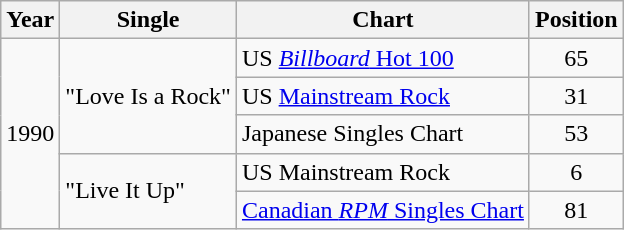<table class="wikitable">
<tr>
<th>Year</th>
<th>Single</th>
<th>Chart</th>
<th>Position</th>
</tr>
<tr>
<td rowspan="6">1990</td>
<td rowspan="3">"Love Is a Rock"</td>
<td>US <a href='#'><em>Billboard</em> Hot 100</a></td>
<td style="text-align:center;">65</td>
</tr>
<tr>
<td>US <a href='#'>Mainstream Rock</a></td>
<td style="text-align:center;">31</td>
</tr>
<tr>
<td>Japanese Singles Chart</td>
<td style="text-align:center;">53</td>
</tr>
<tr>
<td rowspan="2">"Live It Up"</td>
<td>US Mainstream Rock</td>
<td style="text-align:center;">6</td>
</tr>
<tr>
<td><a href='#'>Canadian <em>RPM</em> Singles Chart</a></td>
<td style="text-align:center;">81</td>
</tr>
</table>
